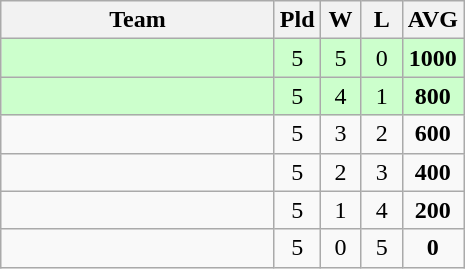<table class="wikitable" style="text-align:center;">
<tr>
<th width=175>Team</th>
<th width=20 abbr="Played">Pld</th>
<th width=20 abbr="Won">W</th>
<th width=20 abbr="Lost">L</th>
<th width=30 abbr="Average">AVG</th>
</tr>
<tr style="background:#ccffcc">
<td align=left></td>
<td>5</td>
<td>5</td>
<td>0</td>
<td><strong>1000</strong></td>
</tr>
<tr style="background:#ccffcc">
<td align=left></td>
<td>5</td>
<td>4</td>
<td>1</td>
<td><strong>800</strong></td>
</tr>
<tr>
<td align=left></td>
<td>5</td>
<td>3</td>
<td>2</td>
<td><strong>600</strong></td>
</tr>
<tr>
<td align=left></td>
<td>5</td>
<td>2</td>
<td>3</td>
<td><strong>400</strong></td>
</tr>
<tr>
<td align=left></td>
<td>5</td>
<td>1</td>
<td>4</td>
<td><strong>200</strong></td>
</tr>
<tr>
<td align=left></td>
<td>5</td>
<td>0</td>
<td>5</td>
<td><strong>0</strong></td>
</tr>
</table>
